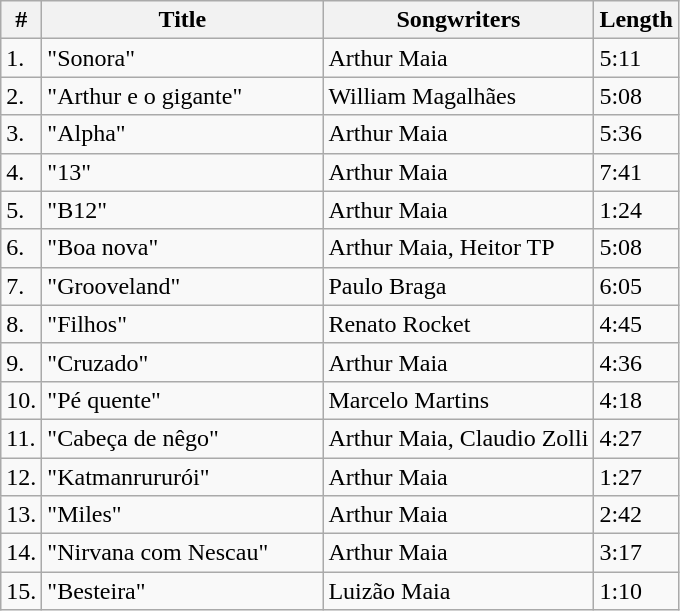<table class="wikitable">
<tr>
<th>#</th>
<th width="180">Title</th>
<th>Songwriters</th>
<th>Length</th>
</tr>
<tr>
<td>1.</td>
<td>"Sonora"</td>
<td>Arthur Maia</td>
<td>5:11</td>
</tr>
<tr>
<td>2.</td>
<td>"Arthur e o gigante"</td>
<td>William Magalhães</td>
<td>5:08</td>
</tr>
<tr>
<td>3.</td>
<td>"Alpha"</td>
<td>Arthur Maia</td>
<td>5:36</td>
</tr>
<tr>
<td>4.</td>
<td>"13"</td>
<td>Arthur Maia</td>
<td>7:41</td>
</tr>
<tr>
<td>5.</td>
<td>"B12"</td>
<td>Arthur Maia</td>
<td>1:24</td>
</tr>
<tr>
<td>6.</td>
<td>"Boa nova"</td>
<td>Arthur Maia, Heitor TP</td>
<td>5:08</td>
</tr>
<tr>
<td>7.</td>
<td>"Grooveland"</td>
<td>Paulo Braga</td>
<td>6:05</td>
</tr>
<tr>
<td>8.</td>
<td>"Filhos"</td>
<td>Renato Rocket</td>
<td>4:45</td>
</tr>
<tr>
<td>9.</td>
<td>"Cruzado"</td>
<td>Arthur Maia</td>
<td>4:36</td>
</tr>
<tr>
<td>10.</td>
<td>"Pé quente"</td>
<td>Marcelo Martins</td>
<td>4:18</td>
</tr>
<tr>
<td>11.</td>
<td>"Cabeça de nêgo"</td>
<td>Arthur Maia, Claudio Zolli</td>
<td>4:27</td>
</tr>
<tr>
<td>12.</td>
<td>"Katmanrururói"</td>
<td>Arthur Maia</td>
<td>1:27</td>
</tr>
<tr>
<td>13.</td>
<td>"Miles"</td>
<td>Arthur Maia</td>
<td>2:42</td>
</tr>
<tr>
<td>14.</td>
<td>"Nirvana com Nescau"</td>
<td>Arthur Maia</td>
<td>3:17</td>
</tr>
<tr>
<td>15.</td>
<td>"Besteira"</td>
<td>Luizão Maia</td>
<td>1:10</td>
</tr>
</table>
